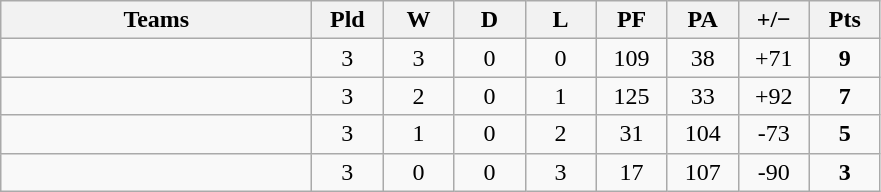<table class="wikitable" style="text-align: center;">
<tr>
<th width="200">Teams</th>
<th width="40">Pld</th>
<th width="40">W</th>
<th width="40">D</th>
<th width="40">L</th>
<th width="40">PF</th>
<th width="40">PA</th>
<th width="40">+/−</th>
<th width="40">Pts</th>
</tr>
<tr>
<td align=left></td>
<td>3</td>
<td>3</td>
<td>0</td>
<td>0</td>
<td>109</td>
<td>38</td>
<td>+71</td>
<td><strong>9</strong></td>
</tr>
<tr>
<td align=left></td>
<td>3</td>
<td>2</td>
<td>0</td>
<td>1</td>
<td>125</td>
<td>33</td>
<td>+92</td>
<td><strong>7</strong></td>
</tr>
<tr>
<td align=left></td>
<td>3</td>
<td>1</td>
<td>0</td>
<td>2</td>
<td>31</td>
<td>104</td>
<td>-73</td>
<td><strong>5</strong></td>
</tr>
<tr>
<td align=left></td>
<td>3</td>
<td>0</td>
<td>0</td>
<td>3</td>
<td>17</td>
<td>107</td>
<td>-90</td>
<td><strong>3</strong></td>
</tr>
</table>
